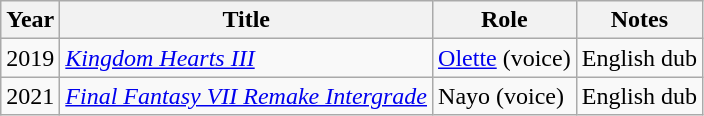<table class="wikitable sortable">
<tr>
<th>Year</th>
<th>Title</th>
<th>Role</th>
<th class="unsortable">Notes</th>
</tr>
<tr>
<td>2019</td>
<td><em><a href='#'>Kingdom Hearts III</a></em></td>
<td><a href='#'>Olette</a> (voice)</td>
<td>English dub</td>
</tr>
<tr>
<td>2021</td>
<td><em><a href='#'>Final Fantasy VII Remake Intergrade</a></em></td>
<td>Nayo (voice)</td>
<td>English dub</td>
</tr>
</table>
